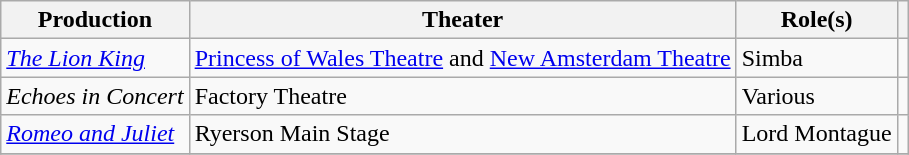<table class="wikitable plainrowheaders unsortable">
<tr>
<th scope="col">Production</th>
<th scope="col">Theater</th>
<th scope="col">Role(s)</th>
<th scope="col" class="unsortable"></th>
</tr>
<tr>
<td><em><a href='#'>The Lion King</a></em></td>
<td><a href='#'>Princess of Wales Theatre</a> and <a href='#'>New Amsterdam Theatre</a></td>
<td>Simba</td>
<td style="text-align:center;"></td>
</tr>
<tr>
<td><em>Echoes in Concert</em></td>
<td>Factory Theatre</td>
<td>Various</td>
<td style="text-align:center;"></td>
</tr>
<tr>
<td><em><a href='#'>Romeo and Juliet</a></em></td>
<td>Ryerson Main Stage</td>
<td>Lord Montague</td>
<td style="text-align:center;"></td>
</tr>
<tr>
</tr>
</table>
